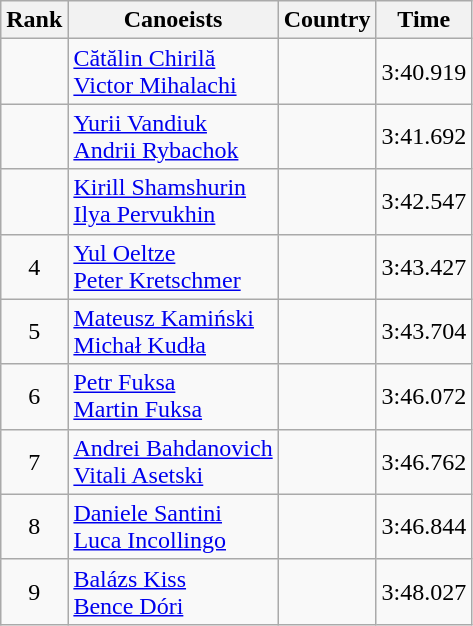<table class="wikitable" style="text-align:center">
<tr>
<th>Rank</th>
<th>Canoeists</th>
<th>Country</th>
<th>Time</th>
</tr>
<tr>
<td></td>
<td align=left><a href='#'>Cătălin Chirilă</a><br><a href='#'>Victor Mihalachi</a></td>
<td align=left></td>
<td>3:40.919</td>
</tr>
<tr>
<td></td>
<td align=left><a href='#'>Yurii Vandiuk</a><br><a href='#'>Andrii Rybachok</a></td>
<td align=left></td>
<td>3:41.692</td>
</tr>
<tr>
<td></td>
<td align=left><a href='#'>Kirill Shamshurin</a><br><a href='#'>Ilya Pervukhin</a></td>
<td align=left></td>
<td>3:42.547</td>
</tr>
<tr>
<td>4</td>
<td align=left><a href='#'>Yul Oeltze</a><br><a href='#'>Peter Kretschmer</a></td>
<td align=left></td>
<td>3:43.427</td>
</tr>
<tr>
<td>5</td>
<td align=left><a href='#'>Mateusz Kamiński</a><br><a href='#'>Michał Kudła</a></td>
<td align=left></td>
<td>3:43.704</td>
</tr>
<tr>
<td>6</td>
<td align=left><a href='#'>Petr Fuksa</a><br><a href='#'>Martin Fuksa</a></td>
<td align=left></td>
<td>3:46.072</td>
</tr>
<tr>
<td>7</td>
<td align=left><a href='#'>Andrei Bahdanovich</a><br><a href='#'>Vitali Asetski</a></td>
<td align=left></td>
<td>3:46.762</td>
</tr>
<tr>
<td>8</td>
<td align=left><a href='#'>Daniele Santini</a><br><a href='#'>Luca Incollingo</a></td>
<td align=left></td>
<td>3:46.844</td>
</tr>
<tr>
<td>9</td>
<td align=left><a href='#'>Balázs Kiss</a><br><a href='#'>Bence Dóri</a></td>
<td align=left></td>
<td>3:48.027</td>
</tr>
</table>
